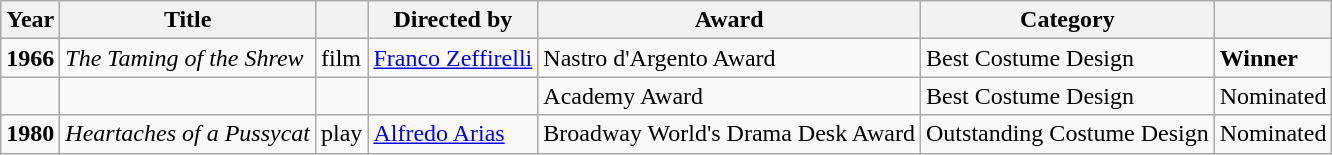<table class="wikitable">
<tr>
<th>Year</th>
<th>Title</th>
<th></th>
<th>Directed by</th>
<th>Award</th>
<th>Category</th>
<th><br></th>
</tr>
<tr>
<td><strong>1966</strong></td>
<td><em>The Taming of the Shrew</em></td>
<td>film</td>
<td><a href='#'>Franco Zeffirelli</a></td>
<td>Nastro d'Argento Award</td>
<td>Best Costume Design</td>
<td><strong>Winner</strong></td>
</tr>
<tr>
<td></td>
<td></td>
<td></td>
<td></td>
<td>Academy Award</td>
<td>Best Costume Design</td>
<td>Nominated</td>
</tr>
<tr>
<td><strong>1980</strong></td>
<td><em>Heartaches of a Pussycat</em></td>
<td>play</td>
<td><a href='#'>Alfredo Arias</a></td>
<td>Broadway World's Drama Desk Award</td>
<td>Outstanding Costume Design</td>
<td>Nominated</td>
</tr>
</table>
